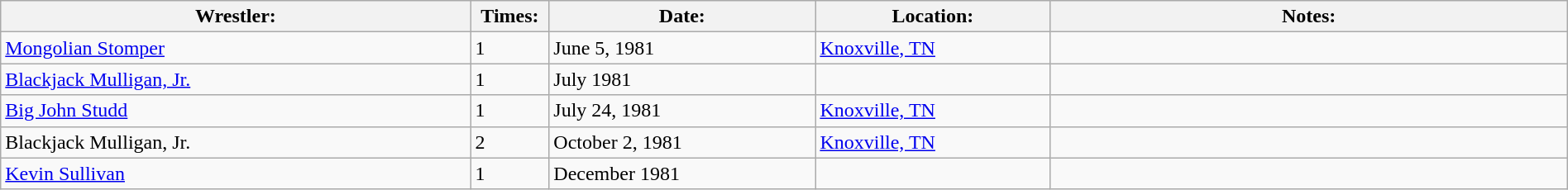<table class="wikitable" width=100%>
<tr>
<th width=30%>Wrestler:</th>
<th width=5%>Times:</th>
<th width=17%>Date:</th>
<th width=15%>Location:</th>
<th width=33%>Notes:</th>
</tr>
<tr>
<td><a href='#'>Mongolian Stomper</a></td>
<td>1</td>
<td>June 5, 1981</td>
<td><a href='#'>Knoxville, TN</a></td>
<td></td>
</tr>
<tr>
<td><a href='#'>Blackjack Mulligan, Jr.</a></td>
<td>1</td>
<td>July 1981</td>
<td></td>
<td></td>
</tr>
<tr>
<td><a href='#'>Big John Studd</a></td>
<td>1</td>
<td>July 24, 1981</td>
<td><a href='#'>Knoxville, TN</a></td>
<td></td>
</tr>
<tr>
<td>Blackjack Mulligan, Jr.</td>
<td>2</td>
<td>October 2, 1981</td>
<td><a href='#'>Knoxville, TN</a></td>
<td></td>
</tr>
<tr>
<td><a href='#'>Kevin Sullivan</a></td>
<td>1</td>
<td>December 1981</td>
<td></td>
<td></td>
</tr>
</table>
